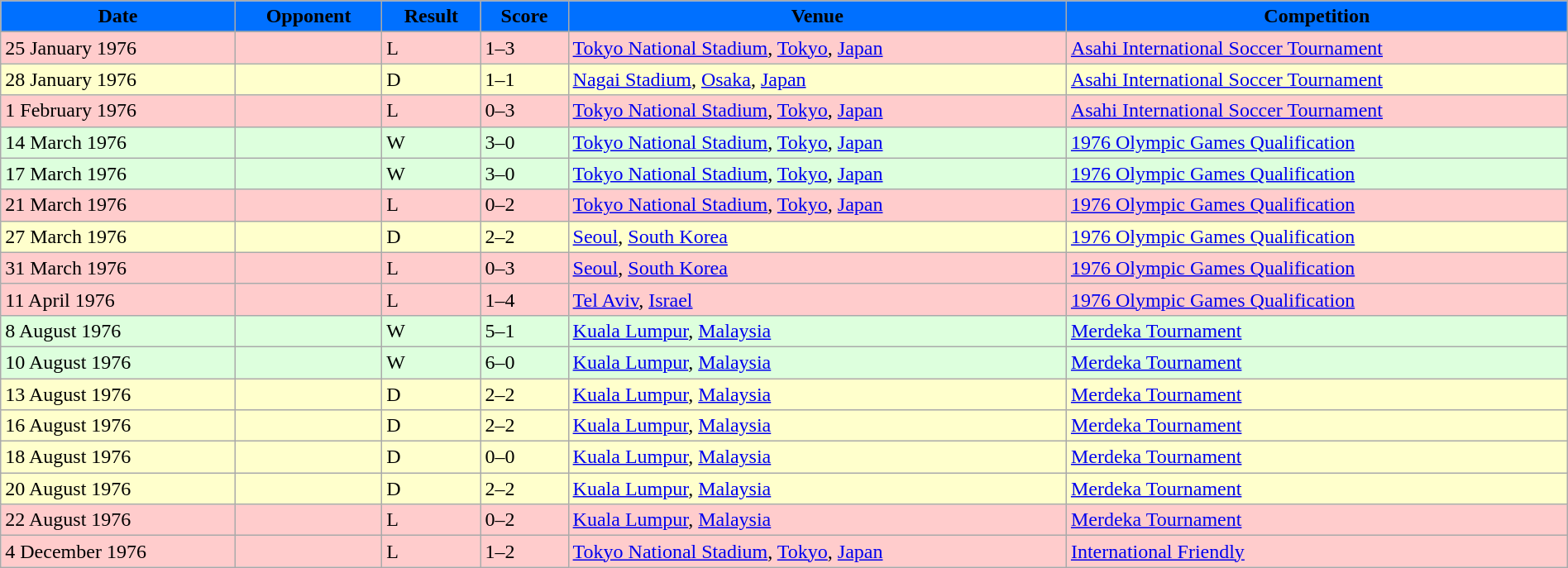<table width=100% class="wikitable">
<tr>
<th style="background:#0070FF;"><span>Date</span></th>
<th style="background:#0070FF;"><span>Opponent</span></th>
<th style="background:#0070FF;"><span>Result</span></th>
<th style="background:#0070FF;"><span>Score</span></th>
<th style="background:#0070FF;"><span>Venue</span></th>
<th style="background:#0070FF;"><span>Competition</span></th>
</tr>
<tr>
</tr>
<tr style="background:#fcc;">
<td>25 January 1976</td>
<td></td>
<td>L</td>
<td>1–3</td>
<td> <a href='#'>Tokyo National Stadium</a>, <a href='#'>Tokyo</a>, <a href='#'>Japan</a></td>
<td><a href='#'>Asahi International Soccer Tournament</a></td>
</tr>
<tr style="background:#ffc;">
<td>28 January 1976</td>
<td></td>
<td>D</td>
<td>1–1</td>
<td> <a href='#'>Nagai Stadium</a>, <a href='#'>Osaka</a>, <a href='#'>Japan</a></td>
<td><a href='#'>Asahi International Soccer Tournament</a></td>
</tr>
<tr style="background:#fcc;">
<td>1 February 1976</td>
<td></td>
<td>L</td>
<td>0–3</td>
<td> <a href='#'>Tokyo National Stadium</a>, <a href='#'>Tokyo</a>, <a href='#'>Japan</a></td>
<td><a href='#'>Asahi International Soccer Tournament</a></td>
</tr>
<tr style="background:#dfd;">
<td>14 March 1976</td>
<td></td>
<td>W</td>
<td>3–0</td>
<td> <a href='#'>Tokyo National Stadium</a>, <a href='#'>Tokyo</a>, <a href='#'>Japan</a></td>
<td><a href='#'>1976 Olympic Games Qualification</a></td>
</tr>
<tr style="background:#dfd;">
<td>17 March 1976</td>
<td></td>
<td>W</td>
<td>3–0</td>
<td> <a href='#'>Tokyo National Stadium</a>, <a href='#'>Tokyo</a>, <a href='#'>Japan</a></td>
<td><a href='#'>1976 Olympic Games Qualification</a></td>
</tr>
<tr style="background:#fcc;">
<td>21 March 1976</td>
<td></td>
<td>L</td>
<td>0–2</td>
<td> <a href='#'>Tokyo National Stadium</a>, <a href='#'>Tokyo</a>, <a href='#'>Japan</a></td>
<td><a href='#'>1976 Olympic Games Qualification</a></td>
</tr>
<tr style="background:#ffc;">
<td>27 March 1976</td>
<td></td>
<td>D</td>
<td>2–2</td>
<td> <a href='#'>Seoul</a>, <a href='#'>South Korea</a></td>
<td><a href='#'>1976 Olympic Games Qualification</a></td>
</tr>
<tr style="background:#fcc;">
<td>31 March 1976</td>
<td></td>
<td>L</td>
<td>0–3</td>
<td> <a href='#'>Seoul</a>, <a href='#'>South Korea</a></td>
<td><a href='#'>1976 Olympic Games Qualification</a></td>
</tr>
<tr style="background:#fcc;">
<td>11 April 1976</td>
<td></td>
<td>L</td>
<td>1–4</td>
<td> <a href='#'>Tel Aviv</a>, <a href='#'>Israel</a></td>
<td><a href='#'>1976 Olympic Games Qualification</a></td>
</tr>
<tr style="background:#dfd;">
<td>8 August 1976</td>
<td></td>
<td>W</td>
<td>5–1</td>
<td> <a href='#'>Kuala Lumpur</a>, <a href='#'>Malaysia</a></td>
<td><a href='#'>Merdeka Tournament</a></td>
</tr>
<tr style="background:#dfd;">
<td>10 August 1976</td>
<td></td>
<td>W</td>
<td>6–0</td>
<td> <a href='#'>Kuala Lumpur</a>, <a href='#'>Malaysia</a></td>
<td><a href='#'>Merdeka Tournament</a></td>
</tr>
<tr style="background:#ffc;">
<td>13 August 1976</td>
<td></td>
<td>D</td>
<td>2–2</td>
<td> <a href='#'>Kuala Lumpur</a>, <a href='#'>Malaysia</a></td>
<td><a href='#'>Merdeka Tournament</a></td>
</tr>
<tr style="background:#ffc;">
<td>16 August 1976</td>
<td></td>
<td>D</td>
<td>2–2</td>
<td> <a href='#'>Kuala Lumpur</a>, <a href='#'>Malaysia</a></td>
<td><a href='#'>Merdeka Tournament</a></td>
</tr>
<tr style="background:#ffc;">
<td>18 August 1976</td>
<td></td>
<td>D</td>
<td>0–0</td>
<td> <a href='#'>Kuala Lumpur</a>, <a href='#'>Malaysia</a></td>
<td><a href='#'>Merdeka Tournament</a></td>
</tr>
<tr style="background:#ffc;">
<td>20 August 1976</td>
<td></td>
<td>D</td>
<td>2–2</td>
<td> <a href='#'>Kuala Lumpur</a>, <a href='#'>Malaysia</a></td>
<td><a href='#'>Merdeka Tournament</a></td>
</tr>
<tr style="background:#fcc;">
<td>22 August 1976</td>
<td></td>
<td>L</td>
<td>0–2</td>
<td> <a href='#'>Kuala Lumpur</a>, <a href='#'>Malaysia</a></td>
<td><a href='#'>Merdeka Tournament</a></td>
</tr>
<tr style="background:#fcc;">
<td>4 December 1976</td>
<td></td>
<td>L</td>
<td>1–2</td>
<td> <a href='#'>Tokyo National Stadium</a>, <a href='#'>Tokyo</a>, <a href='#'>Japan</a></td>
<td><a href='#'>International Friendly</a></td>
</tr>
</table>
